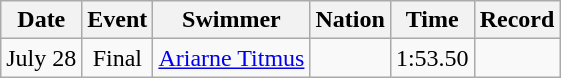<table class="wikitable sortable" style="text-align:center" style=text-align:center>
<tr>
<th>Date</th>
<th>Event</th>
<th>Swimmer</th>
<th>Nation</th>
<th>Time</th>
<th>Record</th>
</tr>
<tr>
<td>July 28</td>
<td>Final</td>
<td align=left><a href='#'>Ariarne Titmus</a></td>
<td align=left></td>
<td>1:53.50</td>
<td></td>
</tr>
</table>
